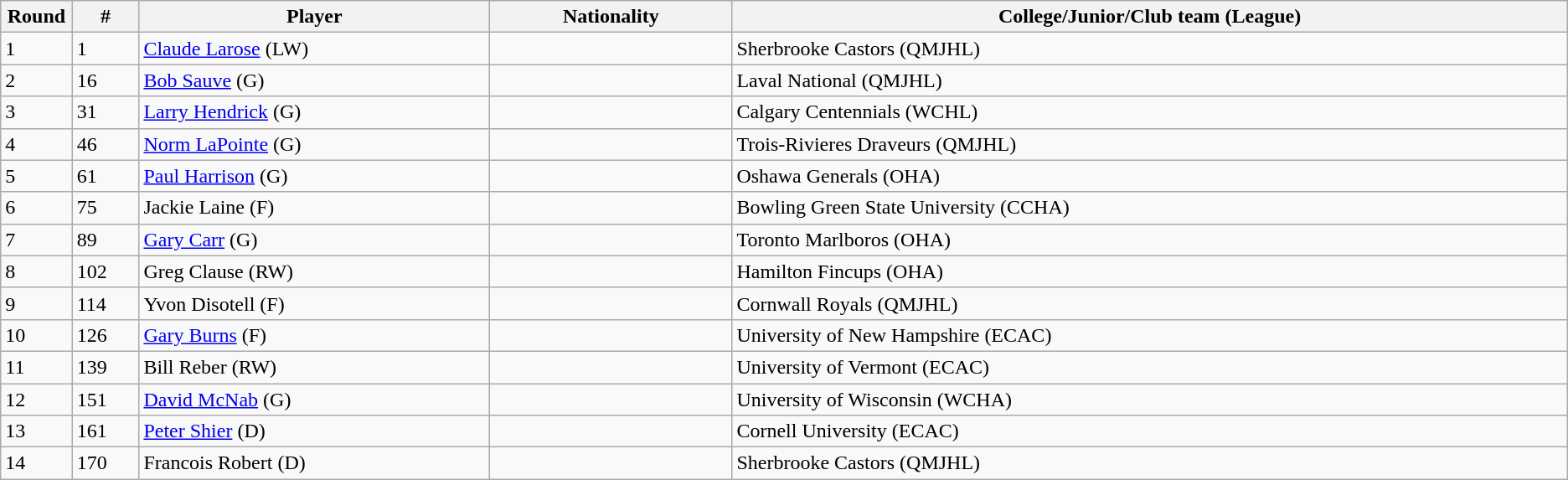<table class="wikitable">
<tr align="center">
<th bgcolor="#DDDDFF" width="4.0%">Round</th>
<th bgcolor="#DDDDFF" width="4.0%">#</th>
<th bgcolor="#DDDDFF" width="21.0%">Player</th>
<th bgcolor="#DDDDFF" width="14.5%">Nationality</th>
<th bgcolor="#DDDDFF" width="50.0%">College/Junior/Club team (League)</th>
</tr>
<tr>
<td>1</td>
<td>1</td>
<td><a href='#'>Claude Larose</a> (LW)</td>
<td></td>
<td>Sherbrooke Castors (QMJHL)</td>
</tr>
<tr>
<td>2</td>
<td>16</td>
<td><a href='#'>Bob Sauve</a> (G)</td>
<td></td>
<td>Laval National (QMJHL)</td>
</tr>
<tr>
<td>3</td>
<td>31</td>
<td><a href='#'>Larry Hendrick</a> (G)</td>
<td></td>
<td>Calgary Centennials (WCHL)</td>
</tr>
<tr>
<td>4</td>
<td>46</td>
<td><a href='#'>Norm LaPointe</a> (G)</td>
<td></td>
<td>Trois-Rivieres Draveurs (QMJHL)</td>
</tr>
<tr>
<td>5</td>
<td>61</td>
<td><a href='#'>Paul Harrison</a> (G)</td>
<td></td>
<td>Oshawa Generals (OHA)</td>
</tr>
<tr>
<td>6</td>
<td>75</td>
<td>Jackie Laine (F)</td>
<td></td>
<td>Bowling Green State University (CCHA)</td>
</tr>
<tr>
<td>7</td>
<td>89</td>
<td><a href='#'>Gary Carr</a> (G)</td>
<td></td>
<td>Toronto Marlboros (OHA)</td>
</tr>
<tr>
<td>8</td>
<td>102</td>
<td>Greg Clause (RW)</td>
<td></td>
<td>Hamilton Fincups (OHA)</td>
</tr>
<tr>
<td>9</td>
<td>114</td>
<td>Yvon Disotell (F)</td>
<td></td>
<td>Cornwall Royals (QMJHL)</td>
</tr>
<tr>
<td>10</td>
<td>126</td>
<td><a href='#'>Gary Burns</a> (F)</td>
<td></td>
<td>University of New Hampshire (ECAC)</td>
</tr>
<tr>
<td>11</td>
<td>139</td>
<td>Bill Reber (RW)</td>
<td></td>
<td>University of Vermont (ECAC)</td>
</tr>
<tr>
<td>12</td>
<td>151</td>
<td><a href='#'>David McNab</a> (G)</td>
<td></td>
<td>University of Wisconsin (WCHA)</td>
</tr>
<tr>
<td>13</td>
<td>161</td>
<td><a href='#'>Peter Shier</a> (D)</td>
<td></td>
<td>Cornell University (ECAC)</td>
</tr>
<tr>
<td>14</td>
<td>170</td>
<td>Francois Robert (D)</td>
<td></td>
<td>Sherbrooke Castors (QMJHL)</td>
</tr>
</table>
